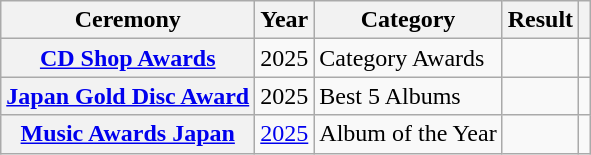<table class="wikitable plainrowheaders">
<tr>
<th scope="col">Ceremony</th>
<th scope="col">Year</th>
<th scope="col">Category</th>
<th scope="col">Result</th>
<th scope="col" class="unsortable"></th>
</tr>
<tr>
<th scope="row"><a href='#'>CD Shop Awards</a></th>
<td style="text-align:center">2025</td>
<td>Category Awards</td>
<td></td>
<td style="text-align:center"></td>
</tr>
<tr>
<th scope="row"><a href='#'>Japan Gold Disc Award</a></th>
<td style="text-align:center">2025</td>
<td>Best 5 Albums</td>
<td></td>
<td style="text-align:center"></td>
</tr>
<tr>
<th scope="row"><a href='#'>Music Awards Japan</a></th>
<td style="text-align:center"><a href='#'>2025</a></td>
<td>Album of the Year</td>
<td></td>
<td style="text-align:center"></td>
</tr>
</table>
